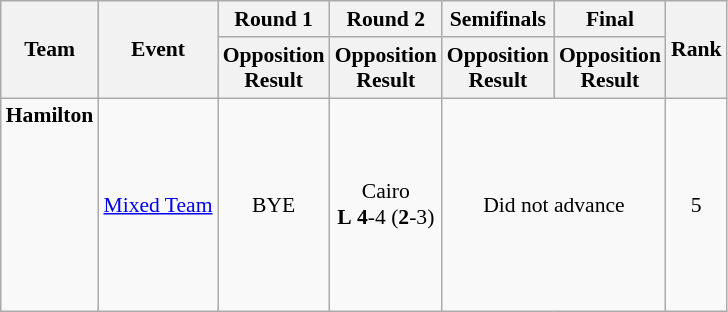<table class="wikitable" border="1" style="font-size:90%">
<tr>
<th rowspan=2>Team</th>
<th rowspan=2>Event</th>
<th>Round 1</th>
<th>Round 2</th>
<th>Semifinals</th>
<th>Final</th>
<th rowspan=2>Rank</th>
</tr>
<tr>
<th>Opposition<br>Result</th>
<th>Opposition<br>Result</th>
<th>Opposition<br>Result</th>
<th>Opposition<br>Result</th>
</tr>
<tr>
<td><strong>Hamilton</strong><br><br><br><br><br><br><br><br></td>
<td><a href='#'>Mixed Team</a></td>
<td align=center>BYE</td>
<td align=center>Cairo <br> <strong>L</strong> <strong>4</strong>-4 (<strong>2</strong>-3)</td>
<td align=center colspan=2>Did not advance</td>
<td align=center>5</td>
</tr>
</table>
